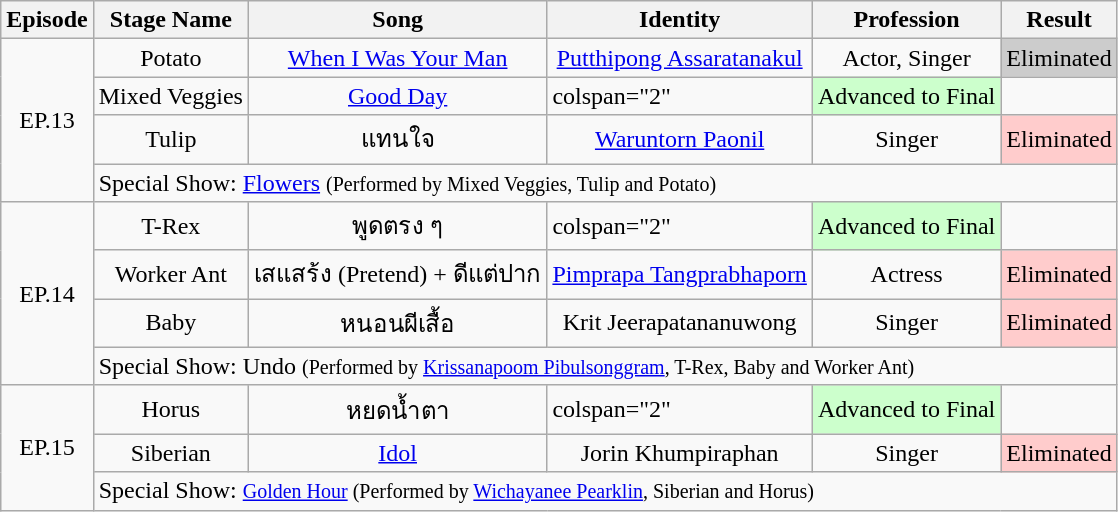<table class="wikitable">
<tr>
<th>Episode</th>
<th>Stage Name</th>
<th>Song</th>
<th>Identity</th>
<th>Profession</th>
<th>Result</th>
</tr>
<tr>
<td rowspan="4" align="center">EP.13</td>
<td style="text-align:center;">Potato</td>
<td style="text-align:center;"><a href='#'>When I Was Your Man</a></td>
<td style="text-align:center;"><a href='#'>Putthipong Assaratanakul</a></td>
<td style="text-align:center;">Actor, Singer</td>
<td style="text-align:center;background:#cccccc;">Eliminated</td>
</tr>
<tr>
<td style="text-align:center;">Mixed Veggies</td>
<td style="text-align:center;"><a href='#'>Good Day</a></td>
<td>colspan="2" </td>
<td style="text-align:center; background:#ccffcc;">Advanced to Final</td>
</tr>
<tr>
<td style="text-align:center;">Tulip</td>
<td style="text-align:center;">แทนใจ</td>
<td style="text-align:center;"><a href='#'>Waruntorn Paonil</a></td>
<td style="text-align:center;">Singer</td>
<td style="text-align:center;background:#ffcccc;">Eliminated</td>
</tr>
<tr>
<td colspan="5">Special Show: <a href='#'>Flowers</a> <small>(Performed by Mixed Veggies, Tulip and Potato)</small></td>
</tr>
<tr>
<td rowspan="4" align="center">EP.14</td>
<td style="text-align:center;">T-Rex</td>
<td style="text-align:center;">พูดตรง ๆ</td>
<td>colspan="2" </td>
<td style="text-align:center; background:#ccffcc;">Advanced to Final</td>
</tr>
<tr>
<td style="text-align:center;">Worker Ant</td>
<td style="text-align:center;">เสแสร้ง (Pretend) + ดีแต่ปาก</td>
<td style="text-align:center;"><a href='#'>Pimprapa Tangprabhaporn</a></td>
<td style="text-align:center;">Actress</td>
<td style="text-align:center;background:#ffcccc;">Eliminated</td>
</tr>
<tr>
<td style="text-align:center;">Baby</td>
<td style="text-align:center;">หนอนผีเสื้อ</td>
<td style="text-align:center;">Krit Jeerapatananuwong</td>
<td style="text-align:center;">Singer</td>
<td style="text-align:center;background:#ffcccc;">Eliminated</td>
</tr>
<tr>
<td colspan="5">Special Show: Undo <small>(Performed by <a href='#'>Krissanapoom Pibulsonggram</a>, T-Rex, Baby and Worker Ant)</small></td>
</tr>
<tr>
<td rowspan="4" align="center">EP.15</td>
<td style="text-align:center;">Horus</td>
<td style="text-align:center;">หยดน้ำตา</td>
<td>colspan="2" </td>
<td style="text-align:center; background:#ccffcc;">Advanced to Final</td>
</tr>
<tr>
<td style="text-align:center;">Siberian</td>
<td style="text-align:center;"><a href='#'>Idol</a></td>
<td style="text-align:center;">Jorin Khumpiraphan</td>
<td style="text-align:center;">Singer</td>
<td style="text-align:center;background:#ffcccc;">Eliminated</td>
</tr>
<tr>
<td colspan="5">Special Show: <small> <a href='#'>Golden Hour</a> (Performed by <a href='#'>Wichayanee Pearklin</a>, Siberian and Horus)</small></td>
</tr>
</table>
